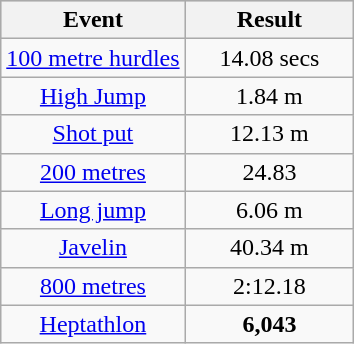<table class="wikitable">
<tr style="background: #cccccc">
<th>Event</th>
<th width=105>Result</th>
</tr>
<tr>
<td align="center"><a href='#'>100 metre hurdles</a></td>
<td align="center">14.08 secs</td>
</tr>
<tr>
<td align="center"><a href='#'>High Jump</a></td>
<td align="center">1.84 m</td>
</tr>
<tr>
<td align="center"><a href='#'>Shot put</a></td>
<td align="center">12.13 m</td>
</tr>
<tr>
<td align="center"><a href='#'>200 metres</a></td>
<td align="center">24.83</td>
</tr>
<tr>
<td align="center"><a href='#'>Long jump</a></td>
<td align="center">6.06 m</td>
</tr>
<tr>
<td align="center"><a href='#'>Javelin</a></td>
<td align="center">40.34 m</td>
</tr>
<tr>
<td align="center"><a href='#'>800 metres</a></td>
<td align="center">2:12.18</td>
</tr>
<tr>
<td align="center"><a href='#'>Heptathlon</a></td>
<td align="center"><strong>6,043</strong></td>
</tr>
</table>
